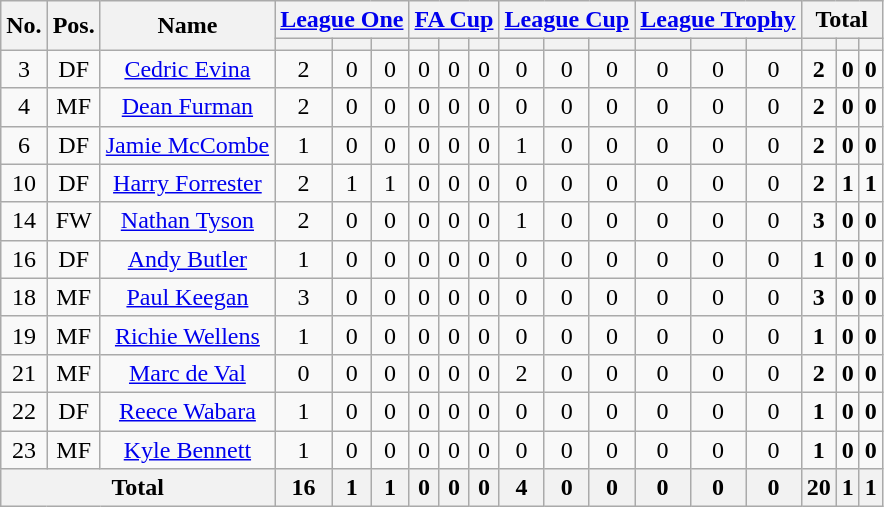<table class="wikitable sortable" style="text-align: center;">
<tr>
<th rowspan="2">No.</th>
<th rowspan="2">Pos.</th>
<th rowspan="2">Name</th>
<th colspan="3"><a href='#'>League One</a></th>
<th colspan="3"><a href='#'>FA Cup</a></th>
<th colspan="3"><a href='#'>League Cup</a></th>
<th colspan="3"><a href='#'>League Trophy</a></th>
<th colspan="3">Total</th>
</tr>
<tr>
<th></th>
<th></th>
<th></th>
<th></th>
<th></th>
<th></th>
<th></th>
<th></th>
<th></th>
<th></th>
<th></th>
<th></th>
<th></th>
<th></th>
<th></th>
</tr>
<tr>
<td>3</td>
<td>DF</td>
<td><a href='#'>Cedric Evina</a></td>
<td>2</td>
<td>0</td>
<td>0</td>
<td>0</td>
<td>0</td>
<td>0</td>
<td>0</td>
<td>0</td>
<td>0</td>
<td>0</td>
<td>0</td>
<td>0</td>
<td><strong>2</strong></td>
<td><strong>0</strong></td>
<td><strong>0</strong></td>
</tr>
<tr>
<td>4</td>
<td>MF</td>
<td><a href='#'>Dean Furman</a></td>
<td>2</td>
<td>0</td>
<td>0</td>
<td>0</td>
<td>0</td>
<td>0</td>
<td>0</td>
<td>0</td>
<td>0</td>
<td>0</td>
<td>0</td>
<td>0</td>
<td><strong>2</strong></td>
<td><strong>0</strong></td>
<td><strong>0</strong></td>
</tr>
<tr>
<td>6</td>
<td>DF</td>
<td><a href='#'>Jamie McCombe</a></td>
<td>1</td>
<td>0</td>
<td>0</td>
<td>0</td>
<td>0</td>
<td>0</td>
<td>1</td>
<td>0</td>
<td>0</td>
<td>0</td>
<td>0</td>
<td>0</td>
<td><strong>2</strong></td>
<td><strong>0</strong></td>
<td><strong>0</strong></td>
</tr>
<tr>
<td>10</td>
<td>DF</td>
<td><a href='#'>Harry Forrester</a></td>
<td>2</td>
<td>1</td>
<td>1</td>
<td>0</td>
<td>0</td>
<td>0</td>
<td>0</td>
<td>0</td>
<td>0</td>
<td>0</td>
<td>0</td>
<td>0</td>
<td><strong>2</strong></td>
<td><strong>1</strong></td>
<td><strong>1</strong></td>
</tr>
<tr>
<td>14</td>
<td>FW</td>
<td><a href='#'>Nathan Tyson</a></td>
<td>2</td>
<td>0</td>
<td>0</td>
<td>0</td>
<td>0</td>
<td>0</td>
<td>1</td>
<td>0</td>
<td>0</td>
<td>0</td>
<td>0</td>
<td>0</td>
<td><strong>3</strong></td>
<td><strong>0</strong></td>
<td><strong>0</strong></td>
</tr>
<tr>
<td>16</td>
<td>DF</td>
<td><a href='#'>Andy Butler</a></td>
<td>1</td>
<td>0</td>
<td>0</td>
<td>0</td>
<td>0</td>
<td>0</td>
<td>0</td>
<td>0</td>
<td>0</td>
<td>0</td>
<td>0</td>
<td>0</td>
<td><strong>1</strong></td>
<td><strong>0</strong></td>
<td><strong>0</strong></td>
</tr>
<tr>
<td>18</td>
<td>MF</td>
<td><a href='#'>Paul Keegan</a></td>
<td>3</td>
<td>0</td>
<td>0</td>
<td>0</td>
<td>0</td>
<td>0</td>
<td>0</td>
<td>0</td>
<td>0</td>
<td>0</td>
<td>0</td>
<td>0</td>
<td><strong>3</strong></td>
<td><strong>0</strong></td>
<td><strong>0</strong></td>
</tr>
<tr>
<td>19</td>
<td>MF</td>
<td><a href='#'>Richie Wellens</a></td>
<td>1</td>
<td>0</td>
<td>0</td>
<td>0</td>
<td>0</td>
<td>0</td>
<td>0</td>
<td>0</td>
<td>0</td>
<td>0</td>
<td>0</td>
<td>0</td>
<td><strong>1</strong></td>
<td><strong>0</strong></td>
<td><strong>0</strong></td>
</tr>
<tr>
<td>21</td>
<td>MF</td>
<td><a href='#'>Marc de Val</a></td>
<td>0</td>
<td>0</td>
<td>0</td>
<td>0</td>
<td>0</td>
<td>0</td>
<td>2</td>
<td>0</td>
<td>0</td>
<td>0</td>
<td>0</td>
<td>0</td>
<td><strong>2</strong></td>
<td><strong>0</strong></td>
<td><strong>0</strong></td>
</tr>
<tr>
<td>22</td>
<td>DF</td>
<td><a href='#'>Reece Wabara</a></td>
<td>1</td>
<td>0</td>
<td>0</td>
<td>0</td>
<td>0</td>
<td>0</td>
<td>0</td>
<td>0</td>
<td>0</td>
<td>0</td>
<td>0</td>
<td>0</td>
<td><strong>1</strong></td>
<td><strong>0</strong></td>
<td><strong>0</strong></td>
</tr>
<tr>
<td>23</td>
<td>MF</td>
<td><a href='#'>Kyle Bennett</a></td>
<td>1</td>
<td>0</td>
<td>0</td>
<td>0</td>
<td>0</td>
<td>0</td>
<td>0</td>
<td>0</td>
<td>0</td>
<td>0</td>
<td>0</td>
<td>0</td>
<td><strong>1</strong></td>
<td><strong>0</strong></td>
<td><strong>0</strong></td>
</tr>
<tr>
<th colspan="3">Total</th>
<th>16</th>
<th>1</th>
<th>1</th>
<th>0</th>
<th>0</th>
<th>0</th>
<th>4</th>
<th>0</th>
<th>0</th>
<th>0</th>
<th>0</th>
<th>0</th>
<th>20</th>
<th>1</th>
<th>1</th>
</tr>
</table>
